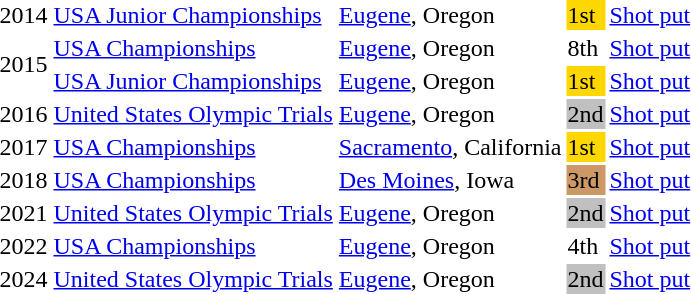<table>
<tr>
<td>2014</td>
<td><a href='#'>USA Junior Championships</a></td>
<td><a href='#'>Eugene</a>, Oregon</td>
<td bgcolor=gold>1st</td>
<td><a href='#'>Shot put</a></td>
<td></td>
<td></td>
</tr>
<tr>
<td rowspan=2>2015</td>
<td><a href='#'>USA Championships</a></td>
<td><a href='#'>Eugene</a>, Oregon</td>
<td>8th</td>
<td><a href='#'>Shot put</a></td>
<td></td>
<td></td>
</tr>
<tr>
<td><a href='#'>USA Junior Championships</a></td>
<td><a href='#'>Eugene</a>, Oregon</td>
<td bgcolor=gold>1st</td>
<td><a href='#'>Shot put</a></td>
<td></td>
<td></td>
</tr>
<tr>
<td>2016</td>
<td><a href='#'>United States Olympic Trials</a></td>
<td><a href='#'>Eugene</a>, Oregon</td>
<td bgcolor=silver>2nd</td>
<td><a href='#'>Shot put</a></td>
<td></td>
<td></td>
</tr>
<tr>
<td>2017</td>
<td><a href='#'>USA Championships</a></td>
<td><a href='#'>Sacramento</a>, California</td>
<td bgcolor=gold>1st</td>
<td><a href='#'>Shot put</a></td>
<td></td>
<td></td>
</tr>
<tr>
<td>2018</td>
<td><a href='#'>USA Championships</a></td>
<td><a href='#'>Des Moines</a>, Iowa</td>
<td bgcolor=cc9966>3rd</td>
<td><a href='#'>Shot put</a></td>
<td></td>
<td></td>
</tr>
<tr>
<td>2021</td>
<td><a href='#'>United States Olympic Trials</a></td>
<td><a href='#'>Eugene</a>, Oregon</td>
<td bgcolor=silver>2nd</td>
<td><a href='#'>Shot put</a></td>
<td></td>
<td> </td>
</tr>
<tr>
<td>2022</td>
<td><a href='#'>USA Championships</a></td>
<td><a href='#'>Eugene</a>, Oregon</td>
<td>4th</td>
<td><a href='#'>Shot put</a></td>
<td></td>
<td></td>
</tr>
<tr>
<td>2024</td>
<td><a href='#'>United States Olympic Trials</a></td>
<td><a href='#'>Eugene</a>, Oregon</td>
<td bgcolor=silver>2nd</td>
<td><a href='#'>Shot put</a></td>
<td></td>
<td></td>
</tr>
<tr>
</tr>
</table>
